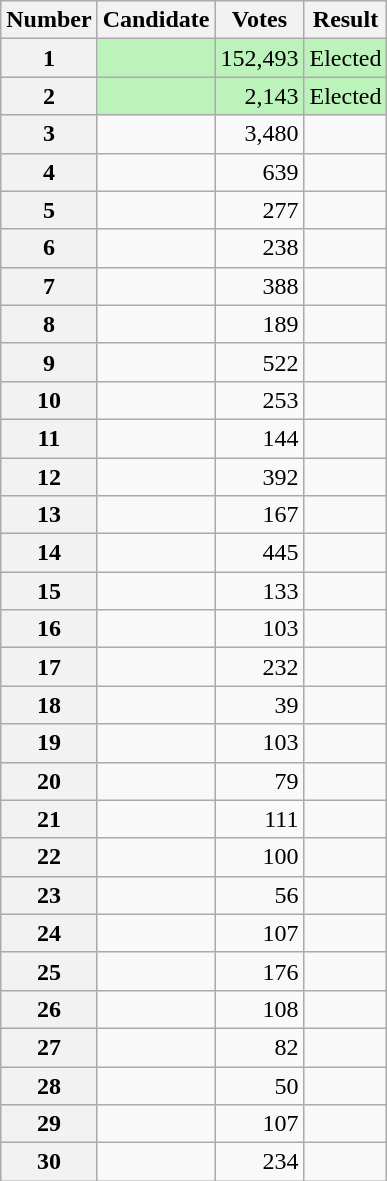<table class="wikitable sortable col3right">
<tr>
<th scope="col">Number</th>
<th scope="col">Candidate</th>
<th scope="col">Votes</th>
<th scope="col">Result</th>
</tr>
<tr bgcolor=bbf3bb>
<th scope="row">1</th>
<td></td>
<td align="right">152,493</td>
<td>Elected</td>
</tr>
<tr bgcolor=bbf3bb>
<th scope="row">2</th>
<td></td>
<td align="right">2,143</td>
<td>Elected</td>
</tr>
<tr>
<th scope="row">3</th>
<td></td>
<td align="right">3,480</td>
<td></td>
</tr>
<tr>
<th scope="row">4</th>
<td></td>
<td align="right">639</td>
<td></td>
</tr>
<tr>
<th scope="row">5</th>
<td></td>
<td align="right">277</td>
<td></td>
</tr>
<tr>
<th scope="row">6</th>
<td></td>
<td align="right">238</td>
<td></td>
</tr>
<tr>
<th scope="row">7</th>
<td></td>
<td align="right">388</td>
<td></td>
</tr>
<tr>
<th scope="row">8</th>
<td></td>
<td align="right">189</td>
<td></td>
</tr>
<tr>
<th scope="row">9</th>
<td></td>
<td align="right">522</td>
<td></td>
</tr>
<tr>
<th scope="row">10</th>
<td></td>
<td align="right">253</td>
<td></td>
</tr>
<tr>
<th scope="row">11</th>
<td></td>
<td align="right">144</td>
<td></td>
</tr>
<tr>
<th scope="row">12</th>
<td></td>
<td align="right">392</td>
<td></td>
</tr>
<tr>
<th scope="row">13</th>
<td></td>
<td align="right">167</td>
<td></td>
</tr>
<tr>
<th scope="row">14</th>
<td></td>
<td align="right">445</td>
<td></td>
</tr>
<tr>
<th scope="row">15</th>
<td></td>
<td align="right">133</td>
<td></td>
</tr>
<tr>
<th scope="row">16</th>
<td></td>
<td align="right">103</td>
<td></td>
</tr>
<tr>
<th scope="row">17</th>
<td></td>
<td align="right">232</td>
<td></td>
</tr>
<tr>
<th scope="row">18</th>
<td></td>
<td align="right">39</td>
<td></td>
</tr>
<tr>
<th scope="row">19</th>
<td></td>
<td align="right">103</td>
<td></td>
</tr>
<tr>
<th scope="row">20</th>
<td></td>
<td align="right">79</td>
<td></td>
</tr>
<tr>
<th scope="row">21</th>
<td></td>
<td align="right">111</td>
<td></td>
</tr>
<tr>
<th scope="row">22</th>
<td></td>
<td align="right">100</td>
<td></td>
</tr>
<tr>
<th scope="row">23</th>
<td></td>
<td align="right">56</td>
<td></td>
</tr>
<tr>
<th scope="row">24</th>
<td></td>
<td align="right">107</td>
<td></td>
</tr>
<tr>
<th scope="row">25</th>
<td></td>
<td align="right">176</td>
<td></td>
</tr>
<tr>
<th scope="row">26</th>
<td></td>
<td align="right">108</td>
<td></td>
</tr>
<tr>
<th scope="row">27</th>
<td></td>
<td align="right">82</td>
<td></td>
</tr>
<tr>
<th scope="row">28</th>
<td></td>
<td align="right">50</td>
<td></td>
</tr>
<tr>
<th scope="row">29</th>
<td></td>
<td align="right">107</td>
<td></td>
</tr>
<tr>
<th scope="row">30</th>
<td></td>
<td align="right">234</td>
<td></td>
</tr>
</table>
